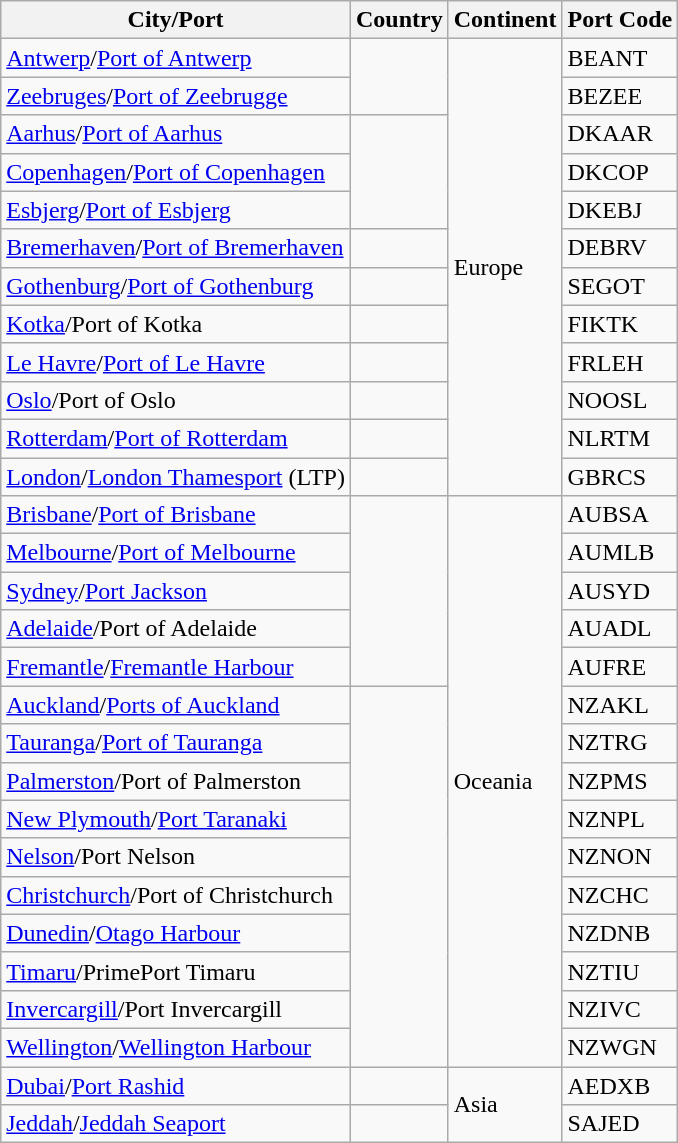<table class="wikitable sortable">
<tr>
<th>City/Port</th>
<th>Country</th>
<th>Continent</th>
<th>Port Code</th>
</tr>
<tr>
<td><a href='#'>Antwerp</a>/<a href='#'>Port of Antwerp</a></td>
<td rowspan="2"></td>
<td rowspan="12">Europe</td>
<td>BEANT</td>
</tr>
<tr>
<td><a href='#'>Zeebruges</a>/<a href='#'>Port of Zeebrugge</a></td>
<td>BEZEE</td>
</tr>
<tr>
<td><a href='#'>Aarhus</a>/<a href='#'>Port of Aarhus</a></td>
<td rowspan="3"></td>
<td>DKAAR</td>
</tr>
<tr>
<td><a href='#'>Copenhagen</a>/<a href='#'>Port of Copenhagen</a></td>
<td>DKCOP</td>
</tr>
<tr>
<td><a href='#'>Esbjerg</a>/<a href='#'>Port of Esbjerg</a></td>
<td>DKEBJ</td>
</tr>
<tr>
<td><a href='#'>Bremerhaven</a>/<a href='#'>Port of Bremerhaven</a></td>
<td></td>
<td>DEBRV</td>
</tr>
<tr>
<td><a href='#'>Gothenburg</a>/<a href='#'>Port of Gothenburg</a></td>
<td></td>
<td>SEGOT</td>
</tr>
<tr>
<td><a href='#'>Kotka</a>/Port of Kotka</td>
<td></td>
<td>FIKTK</td>
</tr>
<tr>
<td><a href='#'>Le Havre</a>/<a href='#'>Port of Le Havre</a></td>
<td></td>
<td>FRLEH</td>
</tr>
<tr>
<td><a href='#'>Oslo</a>/Port of Oslo</td>
<td></td>
<td>NOOSL</td>
</tr>
<tr>
<td><a href='#'>Rotterdam</a>/<a href='#'>Port of Rotterdam</a></td>
<td></td>
<td>NLRTM</td>
</tr>
<tr>
<td><a href='#'>London</a>/<a href='#'>London Thamesport</a> (LTP)</td>
<td></td>
<td>GBRCS</td>
</tr>
<tr>
<td><a href='#'>Brisbane</a>/<a href='#'>Port of Brisbane</a></td>
<td rowspan="5"></td>
<td rowspan="15">Oceania</td>
<td>AUBSA</td>
</tr>
<tr>
<td><a href='#'>Melbourne</a>/<a href='#'>Port of Melbourne</a></td>
<td>AUMLB</td>
</tr>
<tr>
<td><a href='#'>Sydney</a>/<a href='#'>Port Jackson</a></td>
<td>AUSYD</td>
</tr>
<tr>
<td><a href='#'>Adelaide</a>/Port of Adelaide</td>
<td>AUADL</td>
</tr>
<tr>
<td><a href='#'>Fremantle</a>/<a href='#'>Fremantle Harbour</a></td>
<td>AUFRE</td>
</tr>
<tr>
<td><a href='#'>Auckland</a>/<a href='#'>Ports of Auckland</a></td>
<td rowspan="10"></td>
<td>NZAKL</td>
</tr>
<tr>
<td><a href='#'>Tauranga</a>/<a href='#'>Port of Tauranga</a></td>
<td>NZTRG</td>
</tr>
<tr>
<td><a href='#'>Palmerston</a>/Port of Palmerston</td>
<td>NZPMS</td>
</tr>
<tr>
<td><a href='#'>New Plymouth</a>/<a href='#'>Port Taranaki</a></td>
<td>NZNPL</td>
</tr>
<tr>
<td><a href='#'>Nelson</a>/Port Nelson</td>
<td>NZNON</td>
</tr>
<tr>
<td><a href='#'>Christchurch</a>/Port of Christchurch</td>
<td>NZCHC</td>
</tr>
<tr>
<td><a href='#'>Dunedin</a>/<a href='#'>Otago Harbour</a></td>
<td>NZDNB</td>
</tr>
<tr>
<td><a href='#'>Timaru</a>/PrimePort Timaru</td>
<td>NZTIU</td>
</tr>
<tr>
<td><a href='#'>Invercargill</a>/Port Invercargill</td>
<td>NZIVC</td>
</tr>
<tr>
<td><a href='#'>Wellington</a>/<a href='#'>Wellington Harbour</a></td>
<td>NZWGN</td>
</tr>
<tr>
<td><a href='#'>Dubai</a>/<a href='#'>Port Rashid</a></td>
<td></td>
<td rowspan="2">Asia</td>
<td>AEDXB</td>
</tr>
<tr>
<td><a href='#'>Jeddah</a>/<a href='#'>Jeddah Seaport</a></td>
<td></td>
<td>SAJED</td>
</tr>
</table>
